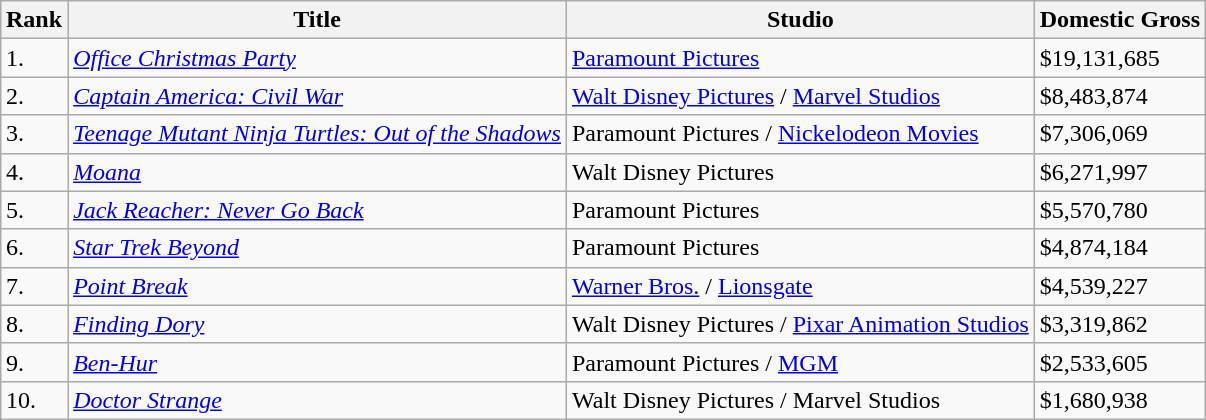<table class="wikitable sortable" style="margin:auto; margin:auto;">
<tr>
<th>Rank</th>
<th>Title</th>
<th>Studio</th>
<th>Domestic Gross</th>
</tr>
<tr>
<td>1.</td>
<td><em><a href='#'>Office Christmas Party</a></em></td>
<td><a href='#'>Paramount Pictures</a></td>
<td>$19,131,685</td>
</tr>
<tr>
<td>2.</td>
<td><em><a href='#'>Captain America: Civil War</a></em></td>
<td><a href='#'>Walt Disney Pictures</a> / <a href='#'>Marvel Studios</a></td>
<td>$8,483,874</td>
</tr>
<tr>
<td>3.</td>
<td><em><a href='#'>Teenage Mutant Ninja Turtles: Out of the Shadows</a></em></td>
<td>Paramount Pictures / <a href='#'>Nickelodeon Movies</a></td>
<td>$7,306,069</td>
</tr>
<tr>
<td>4.</td>
<td><em><a href='#'>Moana</a></em></td>
<td>Walt Disney Pictures</td>
<td>$6,271,997</td>
</tr>
<tr>
<td>5.</td>
<td><em><a href='#'>Jack Reacher: Never Go Back</a></em></td>
<td>Paramount Pictures</td>
<td>$5,570,780</td>
</tr>
<tr>
<td>6.</td>
<td><em><a href='#'>Star Trek Beyond</a></em></td>
<td>Paramount Pictures</td>
<td>$4,874,184</td>
</tr>
<tr>
<td>7.</td>
<td><em><a href='#'>Point Break</a></em></td>
<td><a href='#'>Warner Bros.</a> / <a href='#'>Lionsgate</a></td>
<td>$4,539,227</td>
</tr>
<tr>
<td>8.</td>
<td><em><a href='#'>Finding Dory</a></em></td>
<td>Walt Disney Pictures / <a href='#'>Pixar Animation Studios</a></td>
<td>$3,319,862</td>
</tr>
<tr>
<td>9.</td>
<td><em><a href='#'>Ben-Hur</a></em></td>
<td>Paramount Pictures / <a href='#'>MGM</a></td>
<td>$2,533,605</td>
</tr>
<tr>
<td>10.</td>
<td><em><a href='#'>Doctor Strange</a></em></td>
<td>Walt Disney Pictures / Marvel Studios</td>
<td>$1,680,938</td>
</tr>
</table>
